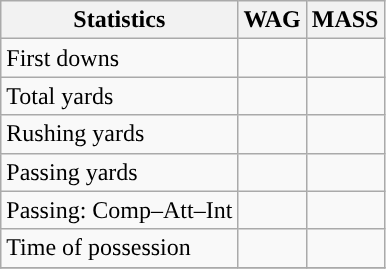<table class="wikitable" style="float: left;">
<tr>
<th>Statistics</th>
<th>WAG</th>
<th>MASS</th>
</tr>
<tr>
<td>First downs</td>
<td></td>
<td></td>
</tr>
<tr>
<td>Total yards</td>
<td></td>
<td></td>
</tr>
<tr>
<td>Rushing yards</td>
<td></td>
<td></td>
</tr>
<tr>
<td>Passing yards</td>
<td></td>
<td></td>
</tr>
<tr>
<td>Passing: Comp–Att–Int</td>
<td></td>
<td></td>
</tr>
<tr>
<td>Time of possession</td>
<td></td>
<td></td>
</tr>
<tr>
</tr>
</table>
